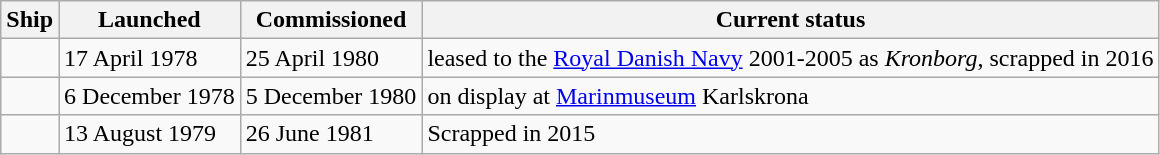<table class="wikitable">
<tr>
<th>Ship</th>
<th>Launched</th>
<th>Commissioned</th>
<th>Current status</th>
</tr>
<tr>
<td></td>
<td>17 April 1978</td>
<td>25 April 1980</td>
<td>leased to the <a href='#'>Royal Danish Navy</a> 2001-2005 as <em>Kronborg</em>, scrapped in 2016</td>
</tr>
<tr>
<td></td>
<td>6 December 1978</td>
<td>5 December 1980</td>
<td>on display at <a href='#'>Marinmuseum</a> Karlskrona</td>
</tr>
<tr>
<td></td>
<td>13 August 1979</td>
<td>26 June 1981</td>
<td>Scrapped in 2015</td>
</tr>
</table>
